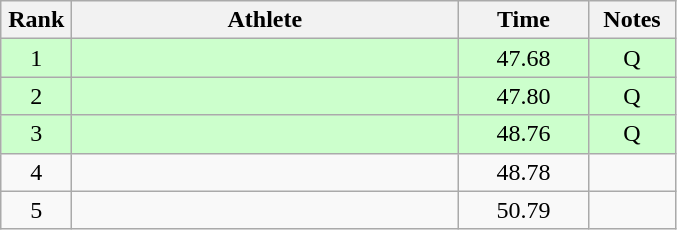<table class="wikitable" style="text-align:center;">
<tr>
<th width=40>Rank</th>
<th width=250>Athlete</th>
<th width=80>Time</th>
<th width=50>Notes</th>
</tr>
<tr style="background:#ccffcc;">
<td>1</td>
<td align=left></td>
<td>47.68</td>
<td>Q</td>
</tr>
<tr style="background:#ccffcc;">
<td>2</td>
<td align=left></td>
<td>47.80</td>
<td>Q</td>
</tr>
<tr style="background:#ccffcc;">
<td>3</td>
<td align=left></td>
<td>48.76</td>
<td>Q</td>
</tr>
<tr>
<td>4</td>
<td align=left></td>
<td>48.78</td>
<td></td>
</tr>
<tr>
<td>5</td>
<td align=left></td>
<td>50.79</td>
<td></td>
</tr>
</table>
